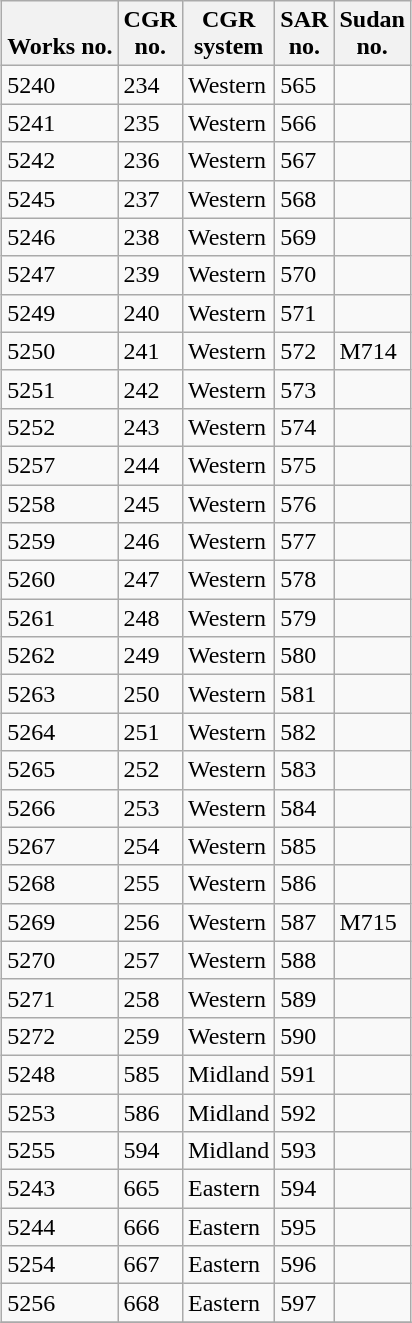<table class="wikitable collapsible collapsed sortable" style="margin:0.5em auto; font-size:100%;">
<tr>
<th><br>Works no.</th>
<th>CGR<br>no.</th>
<th>CGR<br>system</th>
<th>SAR<br>no.</th>
<th>Sudan<br>no.</th>
</tr>
<tr>
<td>5240</td>
<td>234</td>
<td>Western</td>
<td>565</td>
<td></td>
</tr>
<tr>
<td>5241</td>
<td>235</td>
<td>Western</td>
<td>566</td>
<td></td>
</tr>
<tr>
<td>5242</td>
<td>236</td>
<td>Western</td>
<td>567</td>
<td></td>
</tr>
<tr>
<td>5245</td>
<td>237</td>
<td>Western</td>
<td>568</td>
<td></td>
</tr>
<tr>
<td>5246</td>
<td>238</td>
<td>Western</td>
<td>569</td>
<td></td>
</tr>
<tr>
<td>5247</td>
<td>239</td>
<td>Western</td>
<td>570</td>
<td></td>
</tr>
<tr>
<td>5249</td>
<td>240</td>
<td>Western</td>
<td>571</td>
<td></td>
</tr>
<tr>
<td>5250</td>
<td>241</td>
<td>Western</td>
<td>572</td>
<td>M714</td>
</tr>
<tr>
<td>5251</td>
<td>242</td>
<td>Western</td>
<td>573</td>
<td></td>
</tr>
<tr>
<td>5252</td>
<td>243</td>
<td>Western</td>
<td>574</td>
<td></td>
</tr>
<tr>
<td>5257</td>
<td>244</td>
<td>Western</td>
<td>575</td>
<td></td>
</tr>
<tr>
<td>5258</td>
<td>245</td>
<td>Western</td>
<td>576</td>
<td></td>
</tr>
<tr>
<td>5259</td>
<td>246</td>
<td>Western</td>
<td>577</td>
<td></td>
</tr>
<tr>
<td>5260</td>
<td>247</td>
<td>Western</td>
<td>578</td>
<td></td>
</tr>
<tr>
<td>5261</td>
<td>248</td>
<td>Western</td>
<td>579</td>
<td></td>
</tr>
<tr>
<td>5262</td>
<td>249</td>
<td>Western</td>
<td>580</td>
<td></td>
</tr>
<tr>
<td>5263</td>
<td>250</td>
<td>Western</td>
<td>581</td>
<td></td>
</tr>
<tr>
<td>5264</td>
<td>251</td>
<td>Western</td>
<td>582</td>
<td></td>
</tr>
<tr>
<td>5265</td>
<td>252</td>
<td>Western</td>
<td>583</td>
<td></td>
</tr>
<tr>
<td>5266</td>
<td>253</td>
<td>Western</td>
<td>584</td>
<td></td>
</tr>
<tr>
<td>5267</td>
<td>254</td>
<td>Western</td>
<td>585</td>
<td></td>
</tr>
<tr>
<td>5268</td>
<td>255</td>
<td>Western</td>
<td>586</td>
<td></td>
</tr>
<tr>
<td>5269</td>
<td>256</td>
<td>Western</td>
<td>587</td>
<td>M715</td>
</tr>
<tr>
<td>5270</td>
<td>257</td>
<td>Western</td>
<td>588</td>
<td></td>
</tr>
<tr>
<td>5271</td>
<td>258</td>
<td>Western</td>
<td>589</td>
<td></td>
</tr>
<tr>
<td>5272</td>
<td>259</td>
<td>Western</td>
<td>590</td>
<td></td>
</tr>
<tr>
<td>5248</td>
<td>585</td>
<td>Midland</td>
<td>591</td>
<td></td>
</tr>
<tr>
<td>5253</td>
<td>586</td>
<td>Midland</td>
<td>592</td>
<td></td>
</tr>
<tr>
<td>5255</td>
<td>594</td>
<td>Midland</td>
<td>593</td>
<td></td>
</tr>
<tr>
<td>5243</td>
<td>665</td>
<td>Eastern</td>
<td>594</td>
<td></td>
</tr>
<tr>
<td>5244</td>
<td>666</td>
<td>Eastern</td>
<td>595</td>
<td></td>
</tr>
<tr>
<td>5254</td>
<td>667</td>
<td>Eastern</td>
<td>596</td>
<td></td>
</tr>
<tr>
<td>5256</td>
<td>668</td>
<td>Eastern</td>
<td>597</td>
<td></td>
</tr>
<tr>
</tr>
</table>
